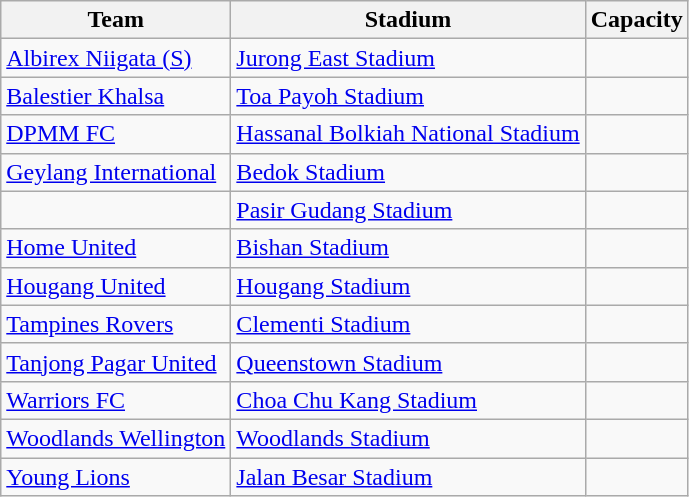<table class="wikitable sortable" style="text-align: left;">
<tr>
<th>Team</th>
<th>Stadium</th>
<th>Capacity</th>
</tr>
<tr>
<td> <a href='#'>Albirex Niigata (S)</a></td>
<td><a href='#'>Jurong East Stadium</a></td>
<td style="text-align:center;"></td>
</tr>
<tr>
<td><a href='#'>Balestier Khalsa</a></td>
<td><a href='#'>Toa Payoh Stadium</a></td>
<td style="text-align:center;"></td>
</tr>
<tr>
<td> <a href='#'>DPMM FC</a></td>
<td><a href='#'>Hassanal Bolkiah National Stadium</a></td>
<td style="text-align:center;"></td>
</tr>
<tr>
<td><a href='#'>Geylang International</a></td>
<td><a href='#'>Bedok Stadium</a></td>
<td style="text-align:center;"></td>
</tr>
<tr>
<td></td>
<td><a href='#'>Pasir Gudang Stadium</a></td>
<td style="text-align:center;"></td>
</tr>
<tr>
<td><a href='#'>Home United</a></td>
<td><a href='#'>Bishan Stadium</a></td>
<td style="text-align:center;"></td>
</tr>
<tr>
<td><a href='#'>Hougang United</a></td>
<td><a href='#'>Hougang Stadium</a></td>
<td style="text-align:center;"></td>
</tr>
<tr>
<td><a href='#'>Tampines Rovers</a></td>
<td><a href='#'>Clementi Stadium</a></td>
<td style="text-align:center;"></td>
</tr>
<tr>
<td><a href='#'>Tanjong Pagar United</a></td>
<td><a href='#'>Queenstown Stadium</a></td>
<td style="text-align:center;"></td>
</tr>
<tr>
<td><a href='#'>Warriors FC</a></td>
<td><a href='#'>Choa Chu Kang Stadium</a></td>
<td style="text-align:center;"></td>
</tr>
<tr>
<td><a href='#'>Woodlands Wellington</a></td>
<td><a href='#'>Woodlands Stadium</a></td>
<td style="text-align:center;"></td>
</tr>
<tr>
<td> <a href='#'>Young Lions</a></td>
<td><a href='#'>Jalan Besar Stadium</a></td>
<td style="text-align:center;"></td>
</tr>
</table>
